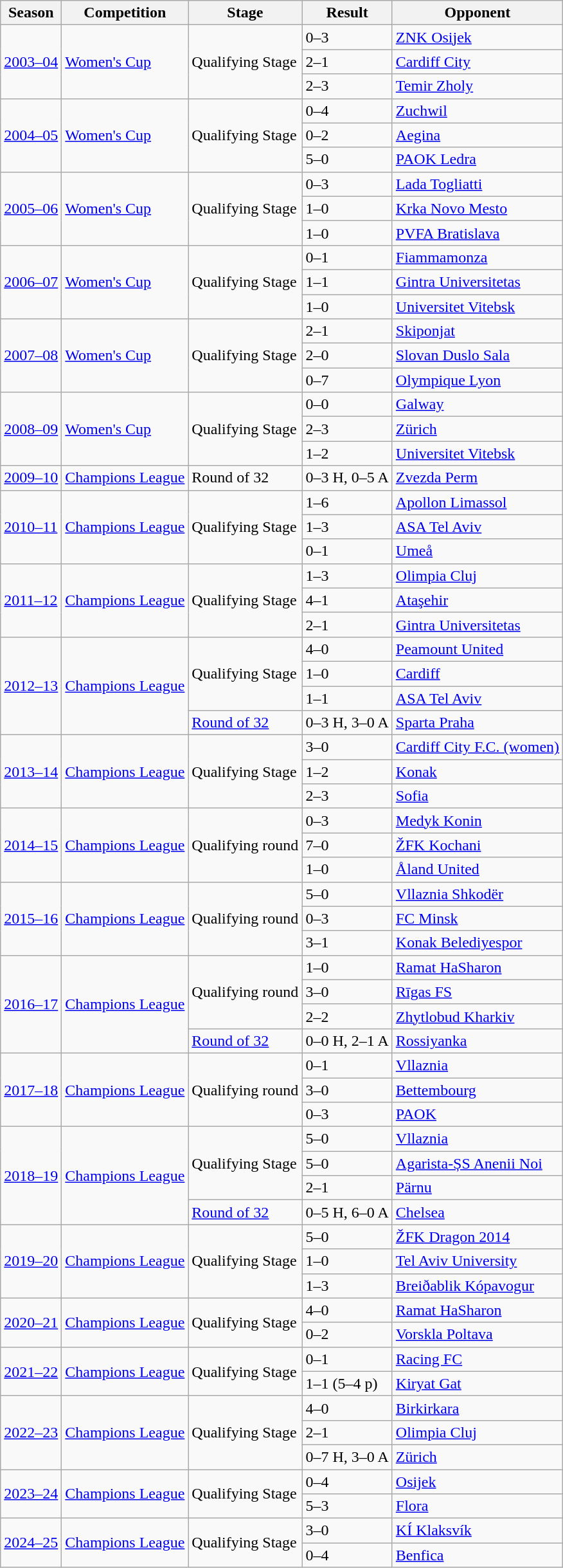<table class="wikitable">
<tr>
<th>Season</th>
<th>Competition</th>
<th>Stage</th>
<th>Result</th>
<th>Opponent</th>
</tr>
<tr>
<td rowspan=3><a href='#'>2003–04</a></td>
<td rowspan=3><a href='#'>Women's Cup</a></td>
<td rowspan=3>Qualifying Stage</td>
<td>0–3</td>
<td> <a href='#'>ZNK Osijek</a></td>
</tr>
<tr>
<td>2–1</td>
<td> <a href='#'>Cardiff City</a></td>
</tr>
<tr>
<td>2–3</td>
<td> <a href='#'>Temir Zholy</a></td>
</tr>
<tr>
<td rowspan=3><a href='#'>2004–05</a></td>
<td rowspan=3><a href='#'>Women's Cup</a></td>
<td rowspan=3>Qualifying Stage</td>
<td>0–4</td>
<td> <a href='#'>Zuchwil</a></td>
</tr>
<tr>
<td>0–2</td>
<td> <a href='#'>Aegina</a></td>
</tr>
<tr>
<td>5–0</td>
<td> <a href='#'>PAOK Ledra</a></td>
</tr>
<tr>
<td rowspan=3><a href='#'>2005–06</a></td>
<td rowspan=3><a href='#'>Women's Cup</a></td>
<td rowspan=3>Qualifying Stage</td>
<td>0–3</td>
<td> <a href='#'>Lada Togliatti</a></td>
</tr>
<tr>
<td>1–0</td>
<td> <a href='#'>Krka Novo Mesto</a></td>
</tr>
<tr>
<td>1–0</td>
<td> <a href='#'>PVFA Bratislava</a></td>
</tr>
<tr>
<td rowspan=3><a href='#'>2006–07</a></td>
<td rowspan=3><a href='#'>Women's Cup</a></td>
<td rowspan=3>Qualifying Stage</td>
<td>0–1</td>
<td> <a href='#'>Fiammamonza</a></td>
</tr>
<tr>
<td>1–1</td>
<td> <a href='#'>Gintra Universitetas</a></td>
</tr>
<tr>
<td>1–0</td>
<td> <a href='#'>Universitet Vitebsk</a></td>
</tr>
<tr>
<td rowspan=3><a href='#'>2007–08</a></td>
<td rowspan=3><a href='#'>Women's Cup</a></td>
<td rowspan=3>Qualifying Stage</td>
<td>2–1</td>
<td> <a href='#'>Skiponjat</a></td>
</tr>
<tr>
<td>2–0</td>
<td> <a href='#'>Slovan Duslo Sala</a></td>
</tr>
<tr>
<td>0–7</td>
<td> <a href='#'>Olympique Lyon</a></td>
</tr>
<tr>
<td rowspan=3><a href='#'>2008–09</a></td>
<td rowspan=3><a href='#'>Women's Cup</a></td>
<td rowspan=3>Qualifying Stage</td>
<td>0–0</td>
<td> <a href='#'>Galway</a></td>
</tr>
<tr>
<td>2–3</td>
<td> <a href='#'>Zürich</a></td>
</tr>
<tr>
<td>1–2</td>
<td> <a href='#'>Universitet Vitebsk</a></td>
</tr>
<tr>
<td><a href='#'>2009–10</a></td>
<td><a href='#'>Champions League</a></td>
<td>Round of 32</td>
<td>0–3 H, 0–5 A</td>
<td> <a href='#'>Zvezda Perm</a></td>
</tr>
<tr>
<td rowspan=3><a href='#'>2010–11</a></td>
<td rowspan=3><a href='#'>Champions League</a></td>
<td rowspan=3>Qualifying Stage</td>
<td>1–6</td>
<td> <a href='#'>Apollon Limassol</a></td>
</tr>
<tr>
<td>1–3</td>
<td> <a href='#'>ASA Tel Aviv</a></td>
</tr>
<tr>
<td>0–1</td>
<td> <a href='#'>Umeå</a></td>
</tr>
<tr>
<td rowspan=3><a href='#'>2011–12</a></td>
<td rowspan=3><a href='#'>Champions League</a></td>
<td rowspan=3>Qualifying Stage</td>
<td>1–3</td>
<td> <a href='#'>Olimpia Cluj</a></td>
</tr>
<tr>
<td>4–1</td>
<td> <a href='#'>Ataşehir</a></td>
</tr>
<tr>
<td>2–1</td>
<td> <a href='#'>Gintra Universitetas</a></td>
</tr>
<tr>
<td rowspan=4><a href='#'>2012–13</a></td>
<td rowspan=4><a href='#'>Champions League</a></td>
<td rowspan=3>Qualifying Stage</td>
<td>4–0</td>
<td> <a href='#'>Peamount United</a></td>
</tr>
<tr>
<td>1–0</td>
<td> <a href='#'>Cardiff</a></td>
</tr>
<tr>
<td>1–1</td>
<td> <a href='#'>ASA Tel Aviv</a></td>
</tr>
<tr>
<td><a href='#'>Round of 32</a></td>
<td>0–3 H, 3–0 A</td>
<td> <a href='#'>Sparta Praha</a></td>
</tr>
<tr>
<td rowspan=3><a href='#'>2013–14</a></td>
<td rowspan=3><a href='#'>Champions League</a></td>
<td rowspan=3>Qualifying Stage</td>
<td>3–0</td>
<td> <a href='#'>Cardiff City F.C. (women)</a></td>
</tr>
<tr>
<td>1–2</td>
<td> <a href='#'>Konak</a></td>
</tr>
<tr>
<td>2–3</td>
<td> <a href='#'>Sofia</a></td>
</tr>
<tr>
<td rowspan=3><a href='#'>2014–15</a></td>
<td rowspan=3><a href='#'>Champions League</a></td>
<td rowspan=3>Qualifying round</td>
<td>0–3</td>
<td> <a href='#'>Medyk Konin</a></td>
</tr>
<tr>
<td>7–0</td>
<td> <a href='#'>ŽFK Kochani</a></td>
</tr>
<tr>
<td>1–0</td>
<td> <a href='#'>Åland United</a></td>
</tr>
<tr>
<td rowspan=3><a href='#'>2015–16</a></td>
<td rowspan=3><a href='#'>Champions League</a></td>
<td rowspan=3>Qualifying round</td>
<td>5–0</td>
<td> <a href='#'>Vllaznia Shkodër</a></td>
</tr>
<tr>
<td>0–3</td>
<td> <a href='#'>FC Minsk</a></td>
</tr>
<tr>
<td>3–1</td>
<td> <a href='#'>Konak Belediyespor</a></td>
</tr>
<tr>
<td rowspan=4><a href='#'>2016–17</a></td>
<td rowspan=4><a href='#'>Champions League</a></td>
<td rowspan=3>Qualifying round</td>
<td>1–0</td>
<td> <a href='#'>Ramat HaSharon</a></td>
</tr>
<tr>
<td>3–0</td>
<td> <a href='#'>Rīgas FS</a></td>
</tr>
<tr>
<td>2–2</td>
<td> <a href='#'>Zhytlobud Kharkiv</a></td>
</tr>
<tr>
<td><a href='#'>Round of 32</a></td>
<td>0–0 H, 2–1 A</td>
<td> <a href='#'>Rossiyanka</a></td>
</tr>
<tr>
<td rowspan=3><a href='#'>2017–18</a></td>
<td rowspan=3><a href='#'>Champions League</a></td>
<td rowspan=3>Qualifying round</td>
<td>0–1</td>
<td> <a href='#'>Vllaznia</a></td>
</tr>
<tr>
<td>3–0</td>
<td> <a href='#'>Bettembourg</a></td>
</tr>
<tr>
<td>0–3</td>
<td> <a href='#'>PAOK</a></td>
</tr>
<tr>
<td rowspan=4><a href='#'>2018–19</a></td>
<td rowspan=4><a href='#'>Champions League</a></td>
<td rowspan=3>Qualifying Stage</td>
<td>5–0</td>
<td> <a href='#'>Vllaznia</a></td>
</tr>
<tr>
<td>5–0</td>
<td> <a href='#'>Agarista-ȘS Anenii Noi</a></td>
</tr>
<tr>
<td>2–1</td>
<td> <a href='#'>Pärnu</a></td>
</tr>
<tr>
<td><a href='#'>Round of 32</a></td>
<td>0–5 H, 6–0 A</td>
<td> <a href='#'>Chelsea</a></td>
</tr>
<tr>
<td rowspan=3><a href='#'>2019–20</a></td>
<td rowspan=3><a href='#'>Champions League</a></td>
<td rowspan=3>Qualifying Stage</td>
<td>5–0</td>
<td> <a href='#'>ŽFK Dragon 2014</a></td>
</tr>
<tr>
<td>1–0</td>
<td> <a href='#'>Tel Aviv University</a></td>
</tr>
<tr>
<td>1–3</td>
<td> <a href='#'>Breiðablik Kópavogur</a></td>
</tr>
<tr>
<td rowspan=2><a href='#'>2020–21</a></td>
<td rowspan=2><a href='#'>Champions League</a></td>
<td rowspan=2>Qualifying Stage</td>
<td>4–0</td>
<td> <a href='#'>Ramat HaSharon</a></td>
</tr>
<tr>
<td>0–2</td>
<td> <a href='#'>Vorskla Poltava</a></td>
</tr>
<tr>
<td rowspan=2><a href='#'>2021–22</a></td>
<td rowspan=2><a href='#'>Champions League</a></td>
<td rowspan=2>Qualifying Stage</td>
<td>0–1</td>
<td> <a href='#'>Racing FC</a></td>
</tr>
<tr>
<td>1–1 (5–4 p)</td>
<td> <a href='#'>Kiryat Gat</a></td>
</tr>
<tr>
<td rowspan=3><a href='#'>2022–23</a></td>
<td rowspan=3><a href='#'>Champions League</a></td>
<td rowspan=3>Qualifying Stage</td>
<td>4–0</td>
<td> <a href='#'>Birkirkara</a></td>
</tr>
<tr>
<td>2–1</td>
<td> <a href='#'>Olimpia Cluj</a></td>
</tr>
<tr>
<td>0–7 H, 3–0 A</td>
<td> <a href='#'>Zürich</a></td>
</tr>
<tr>
<td rowspan=2><a href='#'>2023–24</a></td>
<td rowspan=2><a href='#'>Champions League</a></td>
<td rowspan=2>Qualifying Stage</td>
<td>0–4</td>
<td> <a href='#'>Osijek</a></td>
</tr>
<tr>
<td>5–3</td>
<td> <a href='#'>Flora</a></td>
</tr>
<tr>
<td rowspan=2><a href='#'>2024–25</a></td>
<td rowspan=2><a href='#'>Champions League</a></td>
<td rowspan=2>Qualifying Stage</td>
<td>3–0</td>
<td> <a href='#'>KÍ Klaksvík</a></td>
</tr>
<tr>
<td>0–4</td>
<td> <a href='#'>Benfica</a></td>
</tr>
</table>
